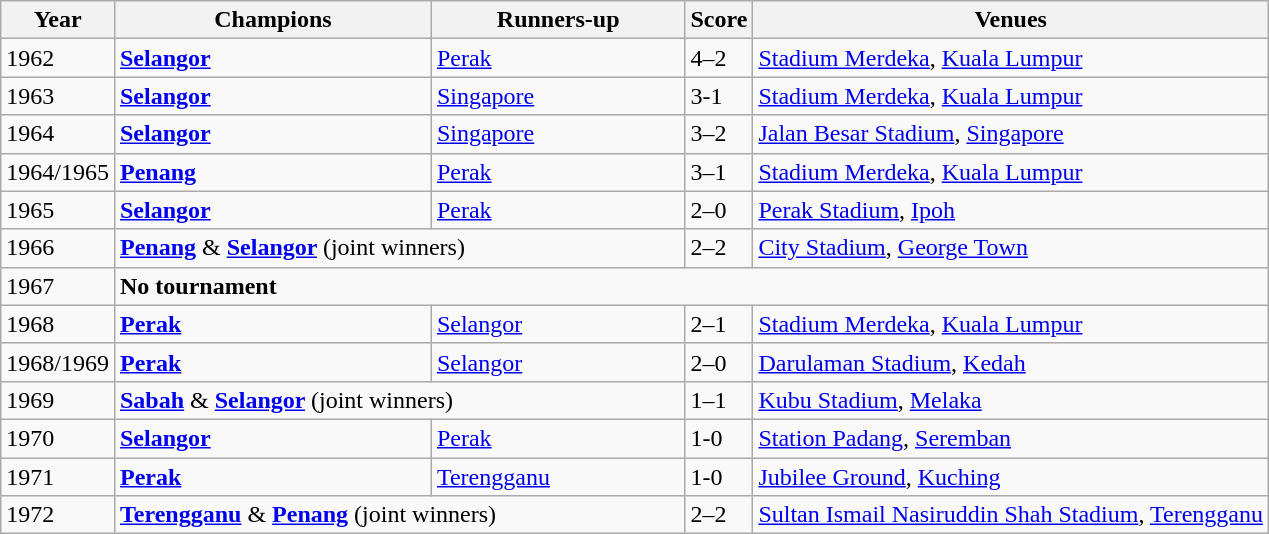<table class="wikitable">
<tr>
<th>Year</th>
<th style="width:25%;">Champions</th>
<th style="width:20%;">Runners-up</th>
<th>Score</th>
<th>Venues</th>
</tr>
<tr>
<td>1962</td>
<td><strong> <a href='#'>Selangor</a></strong></td>
<td><a href='#'>Perak</a></td>
<td>4–2</td>
<td><a href='#'>Stadium Merdeka</a>, <a href='#'>Kuala Lumpur</a></td>
</tr>
<tr>
<td>1963</td>
<td><strong> <a href='#'>Selangor</a></strong></td>
<td><a href='#'>Singapore</a></td>
<td>3-1</td>
<td><a href='#'>Stadium Merdeka</a>, <a href='#'>Kuala Lumpur</a></td>
</tr>
<tr>
<td>1964</td>
<td><strong> <a href='#'>Selangor</a></strong></td>
<td><a href='#'>Singapore</a></td>
<td>3–2</td>
<td><a href='#'>Jalan Besar Stadium</a>, <a href='#'>Singapore</a></td>
</tr>
<tr>
<td>1964/1965</td>
<td><strong> <a href='#'>Penang</a></strong></td>
<td><a href='#'>Perak</a></td>
<td>3–1</td>
<td><a href='#'>Stadium Merdeka</a>, <a href='#'>Kuala Lumpur</a></td>
</tr>
<tr>
<td>1965</td>
<td><strong> <a href='#'>Selangor</a></strong></td>
<td><a href='#'>Perak</a></td>
<td>2–0</td>
<td><a href='#'>Perak Stadium</a>, <a href='#'>Ipoh</a></td>
</tr>
<tr>
<td>1966</td>
<td colspan="2"><strong> <a href='#'>Penang</a></strong> &  <strong><a href='#'>Selangor</a> </strong> (joint winners)</td>
<td>2–2</td>
<td><a href='#'>City Stadium</a>, <a href='#'>George Town</a></td>
</tr>
<tr>
<td>1967</td>
<td colspan="4"><strong>No tournament</strong></td>
</tr>
<tr>
<td>1968</td>
<td><strong> <a href='#'>Perak</a></strong></td>
<td><a href='#'>Selangor</a></td>
<td>2–1</td>
<td><a href='#'>Stadium Merdeka</a>, <a href='#'>Kuala Lumpur</a></td>
</tr>
<tr>
<td>1968/1969</td>
<td><strong> <a href='#'>Perak</a></strong></td>
<td><a href='#'>Selangor</a></td>
<td>2–0</td>
<td><a href='#'>Darulaman Stadium</a>, <a href='#'>Kedah</a></td>
</tr>
<tr>
<td>1969</td>
<td colspan="2"><strong> <a href='#'>Sabah</a></strong> &  <strong><a href='#'>Selangor</a> </strong> (joint winners)</td>
<td>1–1</td>
<td><a href='#'>Kubu Stadium</a>, <a href='#'>Melaka</a></td>
</tr>
<tr>
<td>1970</td>
<td><strong> <a href='#'>Selangor</a></strong></td>
<td><a href='#'>Perak</a></td>
<td>1-0</td>
<td><a href='#'>Station Padang</a>, <a href='#'>Seremban</a></td>
</tr>
<tr>
<td>1971</td>
<td><strong> <a href='#'>Perak</a></strong></td>
<td><a href='#'>Terengganu</a></td>
<td>1-0</td>
<td><a href='#'>Jubilee Ground</a>, <a href='#'>Kuching</a></td>
</tr>
<tr>
<td>1972</td>
<td colspan="2"><strong> <a href='#'>Terengganu</a></strong> & <strong><a href='#'>Penang</a></strong> (joint winners)</td>
<td>2–2</td>
<td><a href='#'>Sultan Ismail Nasiruddin Shah Stadium</a>, <a href='#'>Terengganu</a></td>
</tr>
</table>
